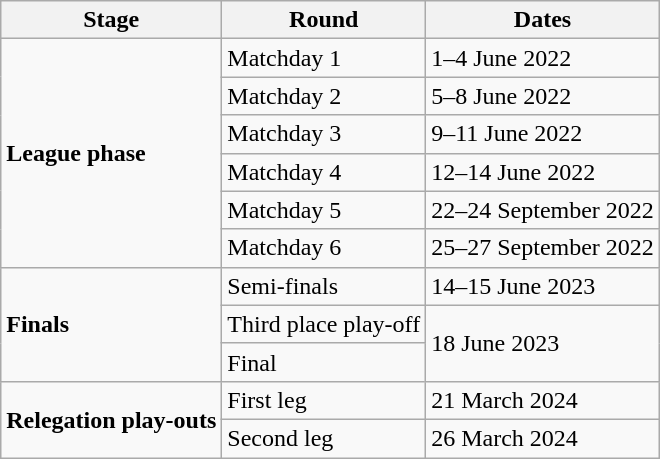<table class="wikitable">
<tr>
<th>Stage</th>
<th>Round</th>
<th>Dates</th>
</tr>
<tr>
<td rowspan="6"><strong>League phase</strong></td>
<td>Matchday 1</td>
<td>1–4 June 2022</td>
</tr>
<tr>
<td>Matchday 2</td>
<td>5–8 June 2022</td>
</tr>
<tr>
<td>Matchday 3</td>
<td>9–11 June 2022</td>
</tr>
<tr>
<td>Matchday 4</td>
<td>12–14 June 2022</td>
</tr>
<tr>
<td>Matchday 5</td>
<td>22–24 September 2022</td>
</tr>
<tr>
<td>Matchday 6</td>
<td>25–27 September 2022</td>
</tr>
<tr>
<td rowspan="3"><strong>Finals</strong></td>
<td>Semi-finals</td>
<td>14–15 June 2023</td>
</tr>
<tr>
<td>Third place play-off</td>
<td rowspan="2">18 June 2023</td>
</tr>
<tr>
<td>Final</td>
</tr>
<tr>
<td rowspan="2"><strong>Relegation play-outs</strong></td>
<td>First leg</td>
<td>21 March 2024</td>
</tr>
<tr>
<td>Second leg</td>
<td>26 March 2024</td>
</tr>
</table>
